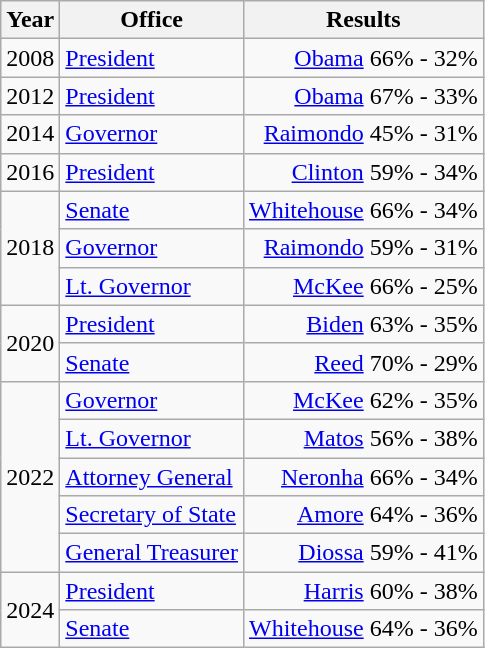<table class=wikitable>
<tr>
<th>Year</th>
<th>Office</th>
<th>Results</th>
</tr>
<tr>
<td>2008</td>
<td><a href='#'>President</a></td>
<td align="right" ><a href='#'>Obama</a> 66% - 32%</td>
</tr>
<tr>
<td>2012</td>
<td><a href='#'>President</a></td>
<td align="right" ><a href='#'>Obama</a> 67% - 33%</td>
</tr>
<tr>
<td>2014</td>
<td><a href='#'>Governor</a></td>
<td align="right" ><a href='#'>Raimondo</a> 45% - 31%</td>
</tr>
<tr>
<td>2016</td>
<td><a href='#'>President</a></td>
<td align="right" ><a href='#'>Clinton</a> 59% - 34%</td>
</tr>
<tr>
<td rowspan=3>2018</td>
<td><a href='#'>Senate</a></td>
<td align="right" ><a href='#'>Whitehouse</a> 66% - 34%</td>
</tr>
<tr>
<td><a href='#'>Governor</a></td>
<td align="right" ><a href='#'>Raimondo</a> 59% - 31%</td>
</tr>
<tr>
<td><a href='#'>Lt. Governor</a></td>
<td align="right" ><a href='#'>McKee</a> 66% - 25%</td>
</tr>
<tr>
<td rowspan=2>2020</td>
<td><a href='#'>President</a></td>
<td align="right" ><a href='#'>Biden</a> 63% - 35%</td>
</tr>
<tr>
<td><a href='#'>Senate</a></td>
<td align="right" ><a href='#'>Reed</a> 70% - 29%</td>
</tr>
<tr>
<td rowspan=5>2022</td>
<td><a href='#'>Governor</a></td>
<td align="right" ><a href='#'>McKee</a> 62% - 35%</td>
</tr>
<tr>
<td><a href='#'>Lt. Governor</a></td>
<td align="right" ><a href='#'>Matos</a> 56% - 38%</td>
</tr>
<tr>
<td><a href='#'>Attorney General</a></td>
<td align="right" ><a href='#'>Neronha</a> 66% - 34%</td>
</tr>
<tr>
<td><a href='#'>Secretary of State</a></td>
<td align="right" ><a href='#'>Amore</a> 64% - 36%</td>
</tr>
<tr>
<td><a href='#'>General Treasurer</a></td>
<td align="right" ><a href='#'>Diossa</a> 59% - 41%</td>
</tr>
<tr>
<td rowspan=2>2024</td>
<td><a href='#'>President</a></td>
<td align="right" ><a href='#'>Harris</a> 60% - 38%</td>
</tr>
<tr>
<td><a href='#'>Senate</a></td>
<td align="right" ><a href='#'>Whitehouse</a> 64% - 36%</td>
</tr>
</table>
